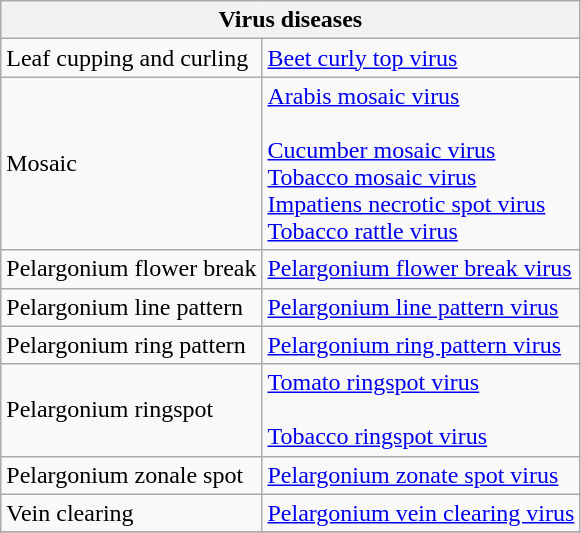<table class="wikitable" style="clear">
<tr>
<th colspan=2><strong>Virus diseases</strong><br></th>
</tr>
<tr>
<td>Leaf cupping and curling</td>
<td><a href='#'>Beet curly top virus</a></td>
</tr>
<tr>
<td>Mosaic</td>
<td><a href='#'>Arabis mosaic virus</a><br><br><a href='#'>Cucumber mosaic virus</a><br> 
<a href='#'>Tobacco mosaic virus</a><br> 
<a href='#'>Impatiens necrotic spot virus</a> <br>
<a href='#'>Tobacco rattle virus</a></td>
</tr>
<tr>
<td>Pelargonium flower break</td>
<td><a href='#'>Pelargonium flower break virus</a></td>
</tr>
<tr>
<td>Pelargonium line pattern</td>
<td><a href='#'>Pelargonium line pattern virus</a></td>
</tr>
<tr>
<td>Pelargonium ring pattern</td>
<td><a href='#'>Pelargonium ring pattern virus</a></td>
</tr>
<tr>
<td>Pelargonium ringspot</td>
<td><a href='#'>Tomato ringspot virus</a> <br><br><a href='#'>Tobacco ringspot virus</a></td>
</tr>
<tr>
<td>Pelargonium zonale spot</td>
<td><a href='#'>Pelargonium zonate spot virus</a></td>
</tr>
<tr>
<td>Vein clearing</td>
<td><a href='#'>Pelargonium vein clearing virus</a></td>
</tr>
<tr>
</tr>
</table>
